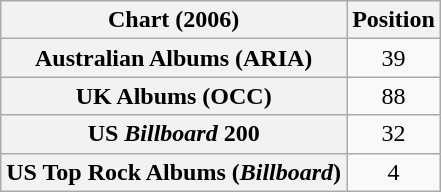<table class="wikitable sortable plainrowheaders" style="text-align:center">
<tr>
<th scope="col">Chart (2006)</th>
<th scope="col">Position</th>
</tr>
<tr>
<th scope="row">Australian Albums (ARIA)</th>
<td>39</td>
</tr>
<tr>
<th scope="row">UK Albums (OCC)</th>
<td>88</td>
</tr>
<tr>
<th scope="row">US <em>Billboard</em> 200</th>
<td>32</td>
</tr>
<tr>
<th scope="row">US Top Rock Albums (<em>Billboard</em>)</th>
<td>4</td>
</tr>
</table>
